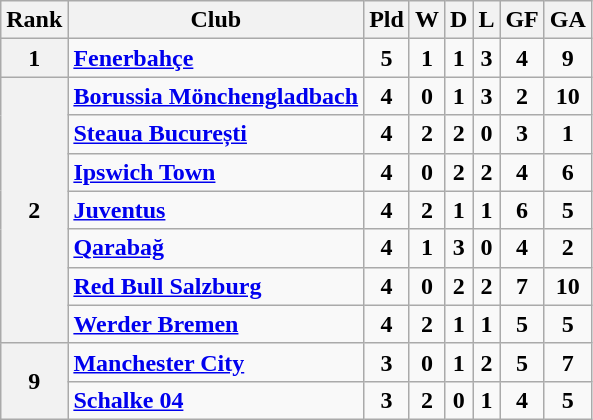<table class="wikitable sortable" style="text-align: center">
<tr>
<th><strong>Rank</strong></th>
<th><strong>Club</strong></th>
<th><strong>Pld</strong></th>
<th><strong>W</strong></th>
<th><strong>D</strong></th>
<th><strong>L</strong></th>
<th><strong>GF</strong></th>
<th><strong>GA</strong></th>
</tr>
<tr>
<th>1</th>
<td align=left> <strong><a href='#'>Fenerbahçe</a></strong></td>
<td><strong>5</strong></td>
<td><strong>1</strong></td>
<td><strong>1</strong></td>
<td><strong>3</strong></td>
<td><strong>4</strong></td>
<td><strong>9</strong></td>
</tr>
<tr>
<th rowspan=7><strong>2</strong></th>
<td align=left> <strong><a href='#'>Borussia Mönchengladbach</a></strong></td>
<td><strong>4</strong></td>
<td><strong>0</strong></td>
<td><strong>1</strong></td>
<td><strong>3</strong></td>
<td><strong>2</strong></td>
<td><strong>10</strong></td>
</tr>
<tr>
<td align=left> <strong><a href='#'>Steaua București</a></strong></td>
<td><strong>4</strong></td>
<td><strong>2</strong></td>
<td><strong>2</strong></td>
<td><strong>0</strong></td>
<td><strong>3</strong></td>
<td><strong>1</strong></td>
</tr>
<tr>
<td align=left> <strong><a href='#'>Ipswich Town</a></strong></td>
<td><strong>4</strong></td>
<td><strong>0</strong></td>
<td><strong>2</strong></td>
<td><strong>2</strong></td>
<td><strong>4</strong></td>
<td><strong>6</strong></td>
</tr>
<tr>
<td align=left> <strong><a href='#'>Juventus</a></strong></td>
<td><strong>4</strong></td>
<td><strong>2</strong></td>
<td><strong>1</strong></td>
<td><strong>1</strong></td>
<td><strong>6</strong></td>
<td><strong>5</strong></td>
</tr>
<tr>
<td align=left> <strong><a href='#'>Qarabağ</a></strong></td>
<td><strong>4</strong></td>
<td><strong>1</strong></td>
<td><strong>3</strong></td>
<td><strong>0</strong></td>
<td><strong>4</strong></td>
<td><strong>2</strong></td>
</tr>
<tr>
<td align=left> <strong><a href='#'>Red Bull Salzburg</a></strong></td>
<td><strong>4</strong></td>
<td><strong>0</strong></td>
<td><strong>2</strong></td>
<td><strong>2</strong></td>
<td><strong>7</strong></td>
<td><strong>10</strong></td>
</tr>
<tr>
<td align=left> <strong><a href='#'>Werder Bremen</a></strong></td>
<td><strong>4</strong></td>
<td><strong>2</strong></td>
<td><strong>1</strong></td>
<td><strong>1</strong></td>
<td><strong>5</strong></td>
<td><strong>5</strong></td>
</tr>
<tr>
<th rowspan=2><strong>9</strong></th>
<td align=left> <strong><a href='#'>Manchester City</a></strong></td>
<td><strong>3</strong></td>
<td><strong>0</strong></td>
<td><strong>1</strong></td>
<td><strong>2</strong></td>
<td><strong>5</strong></td>
<td><strong>7</strong></td>
</tr>
<tr>
<td align=left> <strong><a href='#'>Schalke 04</a></strong></td>
<td><strong>3</strong></td>
<td><strong>2</strong></td>
<td><strong>0</strong></td>
<td><strong>1</strong></td>
<td><strong>4</strong></td>
<td><strong>5</strong></td>
</tr>
</table>
